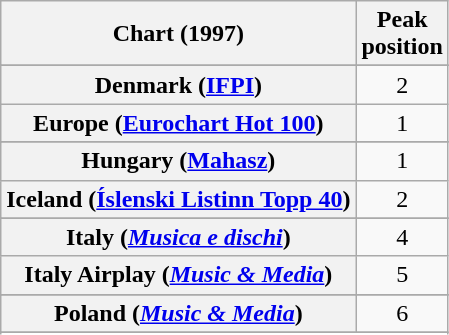<table class="wikitable sortable plainrowheaders" style="text-align:center">
<tr>
<th>Chart (1997)</th>
<th>Peak<br>position</th>
</tr>
<tr>
</tr>
<tr>
</tr>
<tr>
</tr>
<tr>
</tr>
<tr>
</tr>
<tr>
</tr>
<tr>
<th scope="row">Denmark (<a href='#'>IFPI</a>)</th>
<td>2</td>
</tr>
<tr>
<th scope="row">Europe (<a href='#'>Eurochart Hot 100</a>)</th>
<td>1</td>
</tr>
<tr>
</tr>
<tr>
</tr>
<tr>
</tr>
<tr>
<th scope="row">Hungary (<a href='#'>Mahasz</a>)</th>
<td>1</td>
</tr>
<tr>
<th scope="row">Iceland (<a href='#'>Íslenski Listinn Topp 40</a>)</th>
<td>2</td>
</tr>
<tr>
</tr>
<tr>
<th scope="row">Italy (<em><a href='#'>Musica e dischi</a></em>)</th>
<td>4</td>
</tr>
<tr>
<th scope="row">Italy Airplay (<em><a href='#'>Music & Media</a></em>)</th>
<td>5</td>
</tr>
<tr>
</tr>
<tr>
</tr>
<tr>
</tr>
<tr>
</tr>
<tr>
<th scope="row">Poland (<em><a href='#'>Music & Media</a></em>)</th>
<td>6</td>
</tr>
<tr>
</tr>
<tr>
</tr>
<tr>
</tr>
<tr>
</tr>
<tr>
</tr>
<tr>
</tr>
<tr>
</tr>
<tr>
</tr>
<tr>
</tr>
<tr>
</tr>
</table>
